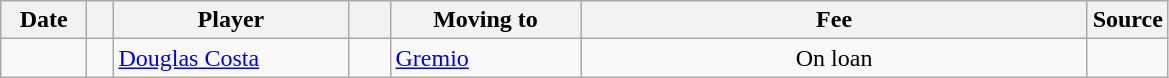<table class="wikitable sortable">
<tr>
<th style="width:50px;">Date</th>
<th style="width:10px;"></th>
<th style="width:150px;">Player</th>
<th style="width:20px;"></th>
<th style="width:120px;">Moving to</th>
<th style="width:330px;" class="unsortable">Fee</th>
<th style="width:20px;">Source</th>
</tr>
<tr>
<td></td>
<td align=center></td>
<td> <a href='#'>Douglas Costa</a></td>
<td align="center"></td>
<td align=left> <a href='#'>Gremio</a></td>
<td align=center>On loan</td>
<td></td>
</tr>
</table>
